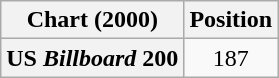<table class="wikitable plainrowheaders" style="text-align:center">
<tr>
<th scope="col">Chart (2000)</th>
<th scope="col">Position</th>
</tr>
<tr>
<th scope="row">US <em>Billboard</em> 200</th>
<td>187</td>
</tr>
</table>
